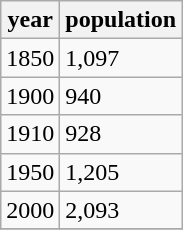<table class="wikitable">
<tr>
<th>year</th>
<th>population</th>
</tr>
<tr>
<td>1850</td>
<td>1,097</td>
</tr>
<tr>
<td>1900</td>
<td>940</td>
</tr>
<tr>
<td>1910</td>
<td>928</td>
</tr>
<tr>
<td>1950</td>
<td>1,205</td>
</tr>
<tr>
<td>2000</td>
<td>2,093</td>
</tr>
<tr>
</tr>
</table>
